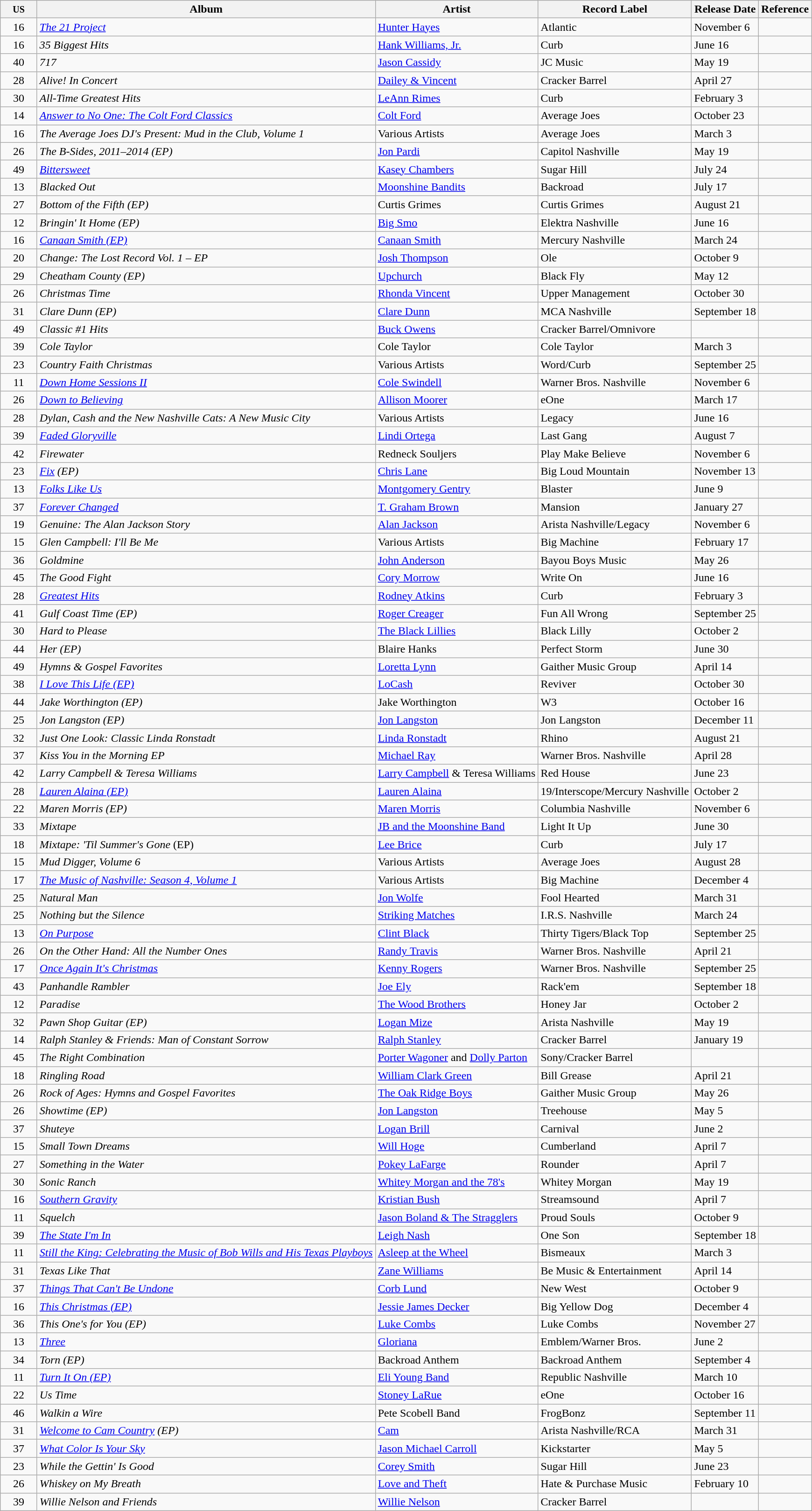<table class="wikitable sortable">
<tr>
<th width=45><small>US</small></th>
<th>Album</th>
<th>Artist</th>
<th>Record Label</th>
<th>Release Date</th>
<th>Reference</th>
</tr>
<tr>
<td align=center>16</td>
<td><em><a href='#'>The 21 Project</a></em></td>
<td><a href='#'>Hunter Hayes</a></td>
<td>Atlantic</td>
<td>November 6</td>
<td></td>
</tr>
<tr>
<td align=center>16</td>
<td><em>35 Biggest Hits</em></td>
<td><a href='#'>Hank Williams, Jr.</a></td>
<td>Curb</td>
<td>June 16</td>
<td></td>
</tr>
<tr>
<td align=center>40</td>
<td><em>717</em></td>
<td><a href='#'>Jason Cassidy</a></td>
<td>JC Music</td>
<td>May 19</td>
<td></td>
</tr>
<tr>
<td align=center>28</td>
<td><em>Alive! In Concert</em></td>
<td><a href='#'>Dailey & Vincent</a></td>
<td>Cracker Barrel</td>
<td>April 27</td>
<td></td>
</tr>
<tr>
<td align=center>30</td>
<td><em>All-Time Greatest Hits</em></td>
<td><a href='#'>LeAnn Rimes</a></td>
<td>Curb</td>
<td>February 3</td>
<td></td>
</tr>
<tr>
<td align=center>14</td>
<td><em><a href='#'>Answer to No One: The Colt Ford Classics</a></em></td>
<td><a href='#'>Colt Ford</a></td>
<td>Average Joes</td>
<td>October 23</td>
<td></td>
</tr>
<tr>
<td align=center>16</td>
<td><em>The Average Joes DJ's Present: Mud in the Club, Volume 1</em></td>
<td>Various Artists</td>
<td>Average Joes</td>
<td>March 3</td>
<td></td>
</tr>
<tr>
<td align=center>26</td>
<td><em>The B-Sides, 2011–2014 (EP)</em></td>
<td><a href='#'>Jon Pardi</a></td>
<td>Capitol Nashville</td>
<td>May 19</td>
<td></td>
</tr>
<tr>
<td align=center>49</td>
<td><em><a href='#'>Bittersweet</a></em></td>
<td><a href='#'>Kasey Chambers</a></td>
<td>Sugar Hill</td>
<td>July 24</td>
<td></td>
</tr>
<tr>
<td align=center>13</td>
<td><em>Blacked Out</em></td>
<td><a href='#'>Moonshine Bandits</a></td>
<td>Backroad</td>
<td>July 17</td>
<td></td>
</tr>
<tr>
<td align=center>27</td>
<td><em>Bottom of the Fifth (EP)</em></td>
<td>Curtis Grimes</td>
<td>Curtis Grimes</td>
<td>August 21</td>
<td></td>
</tr>
<tr>
<td align=center>12</td>
<td><em>Bringin' It Home (EP)</em></td>
<td><a href='#'>Big Smo</a></td>
<td>Elektra Nashville</td>
<td>June 16</td>
<td></td>
</tr>
<tr>
<td align=center>16</td>
<td><em><a href='#'>Canaan Smith (EP)</a></em></td>
<td><a href='#'>Canaan Smith</a></td>
<td>Mercury Nashville</td>
<td>March 24</td>
<td></td>
</tr>
<tr>
<td align=center>20</td>
<td><em>Change: The Lost Record Vol. 1 – EP</em></td>
<td><a href='#'>Josh Thompson</a></td>
<td>Ole</td>
<td>October 9</td>
<td></td>
</tr>
<tr>
<td align=center>29</td>
<td><em>Cheatham County (EP)</em></td>
<td><a href='#'>Upchurch</a></td>
<td>Black Fly</td>
<td>May 12</td>
<td></td>
</tr>
<tr>
<td align=center>26</td>
<td><em>Christmas Time</em></td>
<td><a href='#'>Rhonda Vincent</a></td>
<td>Upper Management</td>
<td>October 30</td>
<td></td>
</tr>
<tr>
<td align=center>31</td>
<td><em>Clare Dunn (EP)</em></td>
<td><a href='#'>Clare Dunn</a></td>
<td>MCA Nashville</td>
<td>September 18</td>
<td></td>
</tr>
<tr>
<td align=center>49</td>
<td><em>Classic #1 Hits</em></td>
<td><a href='#'>Buck Owens</a></td>
<td>Cracker Barrel/Omnivore</td>
<td></td>
<td></td>
</tr>
<tr>
<td align=center>39</td>
<td><em>Cole Taylor</em></td>
<td>Cole Taylor</td>
<td>Cole Taylor</td>
<td>March 3</td>
<td></td>
</tr>
<tr>
<td align=center>23</td>
<td><em>Country Faith Christmas</em></td>
<td>Various Artists</td>
<td>Word/Curb</td>
<td>September 25</td>
<td></td>
</tr>
<tr>
<td align=center>11</td>
<td><em><a href='#'>Down Home Sessions II</a></em></td>
<td><a href='#'>Cole Swindell</a></td>
<td>Warner Bros. Nashville</td>
<td>November 6</td>
<td></td>
</tr>
<tr>
<td align=center>26</td>
<td><em><a href='#'>Down to Believing</a></em></td>
<td><a href='#'>Allison Moorer</a></td>
<td>eOne</td>
<td>March 17</td>
<td></td>
</tr>
<tr>
<td align=center>28</td>
<td><em>Dylan, Cash and the New Nashville Cats: A New Music City</em></td>
<td>Various Artists</td>
<td>Legacy</td>
<td>June 16</td>
<td></td>
</tr>
<tr>
<td align=center>39</td>
<td><em><a href='#'>Faded Gloryville</a></em></td>
<td><a href='#'>Lindi Ortega</a></td>
<td>Last Gang</td>
<td>August 7</td>
<td></td>
</tr>
<tr>
<td align=center>42</td>
<td><em>Firewater</em></td>
<td>Redneck Souljers</td>
<td>Play Make Believe</td>
<td>November 6</td>
<td></td>
</tr>
<tr>
<td align=center>23</td>
<td><em><a href='#'>Fix</a> (EP)</em></td>
<td><a href='#'>Chris Lane</a></td>
<td>Big Loud Mountain</td>
<td>November 13</td>
<td></td>
</tr>
<tr>
<td align=center>13</td>
<td><em><a href='#'>Folks Like Us</a></em></td>
<td><a href='#'>Montgomery Gentry</a></td>
<td>Blaster</td>
<td>June 9</td>
<td></td>
</tr>
<tr>
<td align=center>37</td>
<td><em><a href='#'>Forever Changed</a></em></td>
<td><a href='#'>T. Graham Brown</a></td>
<td>Mansion</td>
<td>January 27</td>
<td></td>
</tr>
<tr>
<td align=center>19</td>
<td><em>Genuine: The Alan Jackson Story</em></td>
<td><a href='#'>Alan Jackson</a></td>
<td>Arista Nashville/Legacy</td>
<td>November 6</td>
<td></td>
</tr>
<tr>
<td align=center>15</td>
<td><em>Glen Campbell: I'll Be Me</em></td>
<td>Various Artists</td>
<td>Big Machine</td>
<td>February 17</td>
<td></td>
</tr>
<tr>
<td align=center>36</td>
<td><em>Goldmine</em></td>
<td><a href='#'>John Anderson</a></td>
<td>Bayou Boys Music</td>
<td>May 26</td>
<td></td>
</tr>
<tr>
<td align=center>45</td>
<td><em>The Good Fight</em></td>
<td><a href='#'>Cory Morrow</a></td>
<td>Write On</td>
<td>June 16</td>
<td></td>
</tr>
<tr>
<td align=center>28</td>
<td><em><a href='#'>Greatest Hits</a></em></td>
<td><a href='#'>Rodney Atkins</a></td>
<td>Curb</td>
<td>February 3</td>
<td></td>
</tr>
<tr>
<td align=center>41</td>
<td><em>Gulf Coast Time (EP)</em></td>
<td><a href='#'>Roger Creager</a></td>
<td>Fun All Wrong</td>
<td>September 25</td>
<td></td>
</tr>
<tr>
<td align=center>30</td>
<td><em>Hard to Please</em></td>
<td><a href='#'>The Black Lillies</a></td>
<td>Black Lilly</td>
<td>October 2</td>
<td></td>
</tr>
<tr>
<td align=center>44</td>
<td><em>Her (EP)</em></td>
<td>Blaire Hanks</td>
<td>Perfect Storm</td>
<td>June 30</td>
<td></td>
</tr>
<tr>
<td align=center>49</td>
<td><em>Hymns & Gospel Favorites</em></td>
<td><a href='#'>Loretta Lynn</a></td>
<td>Gaither Music Group</td>
<td>April 14</td>
<td></td>
</tr>
<tr>
<td align=center>38</td>
<td><em><a href='#'>I Love This Life (EP)</a></em></td>
<td><a href='#'>LoCash</a></td>
<td>Reviver</td>
<td>October 30</td>
<td></td>
</tr>
<tr>
<td align=center>44</td>
<td><em>Jake Worthington (EP)</em></td>
<td>Jake Worthington</td>
<td>W3</td>
<td>October 16</td>
<td></td>
</tr>
<tr>
<td align=center>25</td>
<td><em>Jon Langston (EP)</em></td>
<td><a href='#'>Jon Langston</a></td>
<td>Jon Langston</td>
<td>December 11</td>
<td></td>
</tr>
<tr>
<td align=center>32</td>
<td><em>Just One Look: Classic Linda Ronstadt</em></td>
<td><a href='#'>Linda Ronstadt</a></td>
<td>Rhino</td>
<td>August 21</td>
<td></td>
</tr>
<tr>
<td align=center>37</td>
<td><em>Kiss You in the Morning EP</em></td>
<td><a href='#'>Michael Ray</a></td>
<td>Warner Bros. Nashville</td>
<td>April 28</td>
<td></td>
</tr>
<tr>
<td align=center>42</td>
<td><em>Larry Campbell & Teresa Williams</em></td>
<td><a href='#'>Larry Campbell</a> & Teresa Williams</td>
<td>Red House</td>
<td>June 23</td>
<td></td>
</tr>
<tr>
<td align=center>28</td>
<td><em><a href='#'>Lauren Alaina (EP)</a></em></td>
<td><a href='#'>Lauren Alaina</a></td>
<td>19/Interscope/Mercury Nashville</td>
<td>October 2</td>
<td></td>
</tr>
<tr>
<td align=center>22</td>
<td><em>Maren Morris (EP)</em></td>
<td><a href='#'>Maren Morris</a></td>
<td>Columbia Nashville</td>
<td>November 6</td>
<td></td>
</tr>
<tr>
<td align=center>33</td>
<td><em>Mixtape</em></td>
<td><a href='#'>JB and the Moonshine Band</a></td>
<td>Light It Up</td>
<td>June 30</td>
<td></td>
</tr>
<tr>
<td align=center>18</td>
<td><em>Mixtape: 'Til Summer's Gone</em> (EP)</td>
<td><a href='#'>Lee Brice</a></td>
<td>Curb</td>
<td>July 17</td>
<td></td>
</tr>
<tr>
<td align=center>15</td>
<td><em>Mud Digger, Volume 6</em></td>
<td>Various Artists</td>
<td>Average Joes</td>
<td>August 28</td>
<td></td>
</tr>
<tr>
<td align=center>17</td>
<td><em><a href='#'>The Music of Nashville: Season 4, Volume 1</a></em></td>
<td>Various Artists</td>
<td>Big Machine</td>
<td>December 4</td>
<td></td>
</tr>
<tr>
<td align=center>25</td>
<td><em>Natural Man</em></td>
<td><a href='#'>Jon Wolfe</a></td>
<td>Fool Hearted</td>
<td>March 31</td>
<td></td>
</tr>
<tr>
<td align=center>25</td>
<td><em>Nothing but the Silence</em></td>
<td><a href='#'>Striking Matches</a></td>
<td>I.R.S. Nashville</td>
<td>March 24</td>
<td></td>
</tr>
<tr>
<td align=center>13</td>
<td><em><a href='#'>On Purpose</a></em></td>
<td><a href='#'>Clint Black</a></td>
<td>Thirty Tigers/Black Top</td>
<td>September 25</td>
<td></td>
</tr>
<tr>
<td align=center>26</td>
<td><em>On the Other Hand: All the Number Ones</em></td>
<td><a href='#'>Randy Travis</a></td>
<td>Warner Bros. Nashville</td>
<td>April 21</td>
<td></td>
</tr>
<tr>
<td align=center>17</td>
<td><em><a href='#'>Once Again It's Christmas</a></em></td>
<td><a href='#'>Kenny Rogers</a></td>
<td>Warner Bros. Nashville</td>
<td>September 25</td>
<td></td>
</tr>
<tr>
<td align=center>43</td>
<td><em>Panhandle Rambler</em></td>
<td><a href='#'>Joe Ely</a></td>
<td>Rack'em</td>
<td>September 18</td>
<td></td>
</tr>
<tr>
<td align=center>12</td>
<td><em>Paradise</em></td>
<td><a href='#'>The Wood Brothers</a></td>
<td>Honey Jar</td>
<td>October 2</td>
<td></td>
</tr>
<tr>
<td align=center>32</td>
<td><em>Pawn Shop Guitar (EP)</em></td>
<td><a href='#'>Logan Mize</a></td>
<td>Arista Nashville</td>
<td>May 19</td>
<td></td>
</tr>
<tr>
<td align=center>14</td>
<td><em>Ralph Stanley & Friends: Man of Constant Sorrow</em></td>
<td><a href='#'>Ralph Stanley</a></td>
<td>Cracker Barrel</td>
<td>January 19</td>
<td></td>
</tr>
<tr>
<td align=center>45</td>
<td><em>The Right Combination</em></td>
<td><a href='#'>Porter Wagoner</a> and <a href='#'>Dolly Parton</a></td>
<td>Sony/Cracker Barrel</td>
<td></td>
<td></td>
</tr>
<tr>
<td align=center>18</td>
<td><em>Ringling Road</em></td>
<td><a href='#'>William Clark Green</a></td>
<td>Bill Grease</td>
<td>April 21</td>
<td></td>
</tr>
<tr>
<td align=center>26</td>
<td><em>Rock of Ages: Hymns and Gospel Favorites</em></td>
<td><a href='#'>The Oak Ridge Boys</a></td>
<td>Gaither Music Group</td>
<td>May 26</td>
<td></td>
</tr>
<tr>
<td align=center>26</td>
<td><em>Showtime (EP)</em></td>
<td><a href='#'>Jon Langston</a></td>
<td>Treehouse</td>
<td>May 5</td>
<td></td>
</tr>
<tr>
<td align=center>37</td>
<td><em>Shuteye</em></td>
<td><a href='#'>Logan Brill</a></td>
<td>Carnival</td>
<td>June 2</td>
<td></td>
</tr>
<tr>
<td align=center>15</td>
<td><em>Small Town Dreams</em></td>
<td><a href='#'>Will Hoge</a></td>
<td>Cumberland</td>
<td>April 7</td>
<td></td>
</tr>
<tr>
<td align=center>27</td>
<td><em>Something in the Water</em></td>
<td><a href='#'>Pokey LaFarge</a></td>
<td>Rounder</td>
<td>April 7</td>
<td></td>
</tr>
<tr>
<td align=center>30</td>
<td><em>Sonic Ranch</em></td>
<td><a href='#'>Whitey Morgan and the 78's</a></td>
<td>Whitey Morgan</td>
<td>May 19</td>
<td></td>
</tr>
<tr>
<td align=center>16</td>
<td><em><a href='#'>Southern Gravity</a></em></td>
<td><a href='#'>Kristian Bush</a></td>
<td>Streamsound</td>
<td>April 7</td>
<td></td>
</tr>
<tr>
<td align=center>11</td>
<td><em>Squelch</em></td>
<td><a href='#'>Jason Boland & The Stragglers</a></td>
<td>Proud Souls</td>
<td>October 9</td>
<td></td>
</tr>
<tr>
<td align=center>39</td>
<td><em><a href='#'>The State I'm In</a></em></td>
<td><a href='#'>Leigh Nash</a></td>
<td>One Son</td>
<td>September 18</td>
<td></td>
</tr>
<tr>
<td align=center>11</td>
<td><em><a href='#'>Still the King: Celebrating the Music of Bob Wills and His Texas Playboys</a></em></td>
<td><a href='#'>Asleep at the Wheel</a></td>
<td>Bismeaux</td>
<td>March 3</td>
<td></td>
</tr>
<tr>
<td align=center>31</td>
<td><em>Texas Like That</em></td>
<td><a href='#'>Zane Williams</a></td>
<td>Be Music & Entertainment</td>
<td>April 14</td>
<td></td>
</tr>
<tr>
<td align=center>37</td>
<td><em><a href='#'>Things That Can't Be Undone</a></em></td>
<td><a href='#'>Corb Lund</a></td>
<td>New West</td>
<td>October 9</td>
<td></td>
</tr>
<tr>
<td align=center>16</td>
<td><em><a href='#'>This Christmas (EP)</a></em></td>
<td><a href='#'>Jessie James Decker</a></td>
<td>Big Yellow Dog</td>
<td>December 4</td>
<td></td>
</tr>
<tr>
<td align=center>36</td>
<td><em>This One's for You (EP)</em></td>
<td><a href='#'>Luke Combs</a></td>
<td>Luke Combs</td>
<td>November 27</td>
<td></td>
</tr>
<tr>
<td align=center>13</td>
<td><em><a href='#'>Three</a></em></td>
<td><a href='#'>Gloriana</a></td>
<td>Emblem/Warner Bros.</td>
<td>June 2</td>
<td></td>
</tr>
<tr>
<td align=center>34</td>
<td><em>Torn (EP)</em></td>
<td>Backroad Anthem</td>
<td>Backroad Anthem</td>
<td>September 4</td>
<td></td>
</tr>
<tr>
<td align=center>11</td>
<td><em><a href='#'>Turn It On (EP)</a></em></td>
<td><a href='#'>Eli Young Band</a></td>
<td>Republic Nashville</td>
<td>March 10</td>
<td></td>
</tr>
<tr>
<td align=center>22</td>
<td><em>Us Time</em></td>
<td><a href='#'>Stoney LaRue</a></td>
<td>eOne</td>
<td>October 16</td>
<td></td>
</tr>
<tr>
<td align=center>46</td>
<td><em>Walkin a Wire</em></td>
<td>Pete Scobell Band</td>
<td>FrogBonz</td>
<td>September 11</td>
<td></td>
</tr>
<tr>
<td align=center>31</td>
<td><em><a href='#'>Welcome to Cam Country</a> (EP)</em></td>
<td><a href='#'>Cam</a></td>
<td>Arista Nashville/RCA</td>
<td>March 31</td>
<td></td>
</tr>
<tr>
<td align=center>37</td>
<td><em><a href='#'>What Color Is Your Sky</a></em></td>
<td><a href='#'>Jason Michael Carroll</a></td>
<td>Kickstarter</td>
<td>May 5</td>
<td></td>
</tr>
<tr>
<td align=center>23</td>
<td><em>While the Gettin' Is Good</em></td>
<td><a href='#'>Corey Smith</a></td>
<td>Sugar Hill</td>
<td>June 23</td>
<td></td>
</tr>
<tr>
<td align=center>26</td>
<td><em>Whiskey on My Breath</em></td>
<td><a href='#'>Love and Theft</a></td>
<td>Hate & Purchase Music</td>
<td>February 10</td>
<td></td>
</tr>
<tr>
<td align=center>39</td>
<td><em>Willie Nelson and Friends</em></td>
<td><a href='#'>Willie Nelson</a></td>
<td>Cracker Barrel</td>
<td></td>
<td></td>
</tr>
</table>
